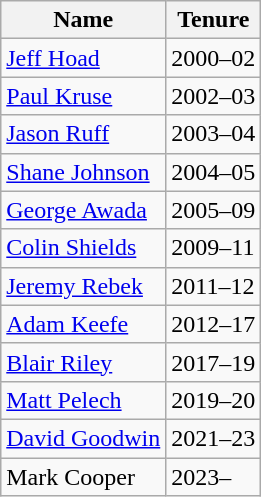<table class="wikitable">
<tr>
<th>Name</th>
<th>Tenure</th>
</tr>
<tr>
<td><a href='#'>Jeff Hoad</a></td>
<td>2000–02</td>
</tr>
<tr>
<td><a href='#'>Paul Kruse</a></td>
<td>2002–03</td>
</tr>
<tr>
<td><a href='#'>Jason Ruff</a></td>
<td>2003–04</td>
</tr>
<tr>
<td><a href='#'>Shane Johnson</a></td>
<td>2004–05</td>
</tr>
<tr>
<td><a href='#'>George Awada</a></td>
<td>2005–09</td>
</tr>
<tr>
<td><a href='#'>Colin Shields</a></td>
<td>2009–11</td>
</tr>
<tr>
<td><a href='#'>Jeremy Rebek</a></td>
<td>2011–12</td>
</tr>
<tr>
<td><a href='#'>Adam Keefe</a></td>
<td>2012–17</td>
</tr>
<tr>
<td><a href='#'>Blair Riley</a></td>
<td>2017–19</td>
</tr>
<tr>
<td><a href='#'>Matt Pelech</a></td>
<td>2019–20</td>
</tr>
<tr>
<td><a href='#'>David Goodwin</a></td>
<td>2021–23</td>
</tr>
<tr>
<td>Mark Cooper</td>
<td>2023–</td>
</tr>
</table>
